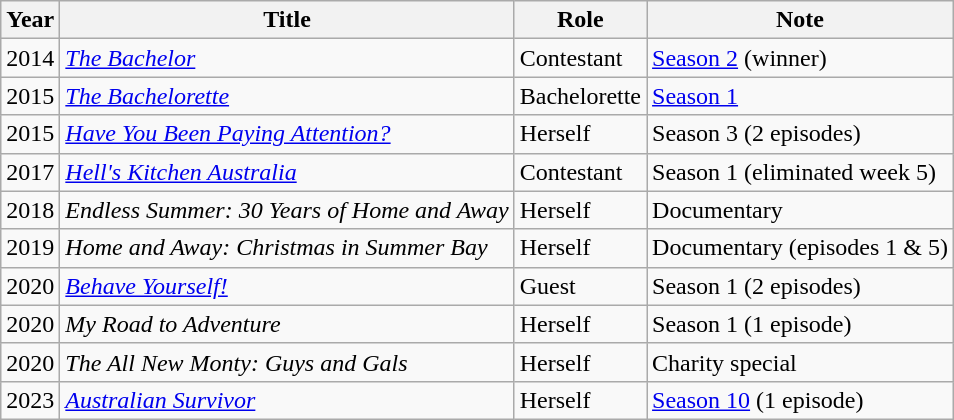<table class="wikitable">
<tr>
<th>Year</th>
<th>Title</th>
<th>Role</th>
<th>Note</th>
</tr>
<tr>
<td>2014</td>
<td><em><a href='#'>The Bachelor</a></em></td>
<td>Contestant</td>
<td><a href='#'>Season 2</a> (winner)</td>
</tr>
<tr>
<td>2015</td>
<td><em><a href='#'>The Bachelorette</a></em></td>
<td>Bachelorette</td>
<td><a href='#'>Season 1</a></td>
</tr>
<tr>
<td>2015</td>
<td><em><a href='#'>Have You Been Paying Attention?</a></em></td>
<td>Herself</td>
<td>Season 3 (2 episodes)</td>
</tr>
<tr>
<td>2017</td>
<td><em><a href='#'>Hell's Kitchen Australia</a></em></td>
<td>Contestant</td>
<td>Season 1 (eliminated week 5)</td>
</tr>
<tr>
<td>2018</td>
<td><em>Endless Summer: 30 Years of Home and Away</em></td>
<td>Herself</td>
<td>Documentary</td>
</tr>
<tr>
<td>2019</td>
<td><em>Home and Away: Christmas in Summer Bay</em></td>
<td>Herself</td>
<td>Documentary (episodes 1 & 5)</td>
</tr>
<tr>
<td>2020</td>
<td><em><a href='#'>Behave Yourself!</a></em></td>
<td>Guest</td>
<td>Season 1 (2 episodes)</td>
</tr>
<tr>
<td>2020</td>
<td><em>My Road to Adventure</em></td>
<td>Herself</td>
<td>Season 1 (1 episode)</td>
</tr>
<tr>
<td>2020</td>
<td><em>The All New Monty: Guys and Gals</em></td>
<td>Herself</td>
<td>Charity special</td>
</tr>
<tr>
<td>2023</td>
<td><em><a href='#'>Australian Survivor</a></em></td>
<td>Herself </td>
<td><a href='#'>Season 10</a> (1 episode)</td>
</tr>
</table>
